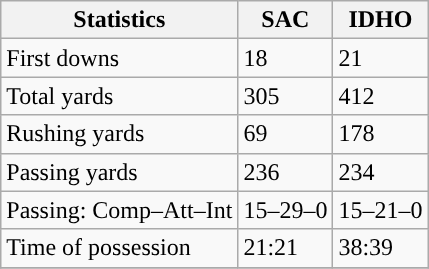<table class="wikitable" style="float: left;">
<tr>
<th>Statistics</th>
<th>SAC</th>
<th>IDHO</th>
</tr>
<tr>
<td>First downs</td>
<td>18</td>
<td>21</td>
</tr>
<tr>
<td>Total yards</td>
<td>305</td>
<td>412</td>
</tr>
<tr>
<td>Rushing yards</td>
<td>69</td>
<td>178</td>
</tr>
<tr>
<td>Passing yards</td>
<td>236</td>
<td>234</td>
</tr>
<tr>
<td>Passing: Comp–Att–Int</td>
<td>15–29–0</td>
<td>15–21–0</td>
</tr>
<tr>
<td>Time of possession</td>
<td>21:21</td>
<td>38:39</td>
</tr>
<tr>
</tr>
</table>
